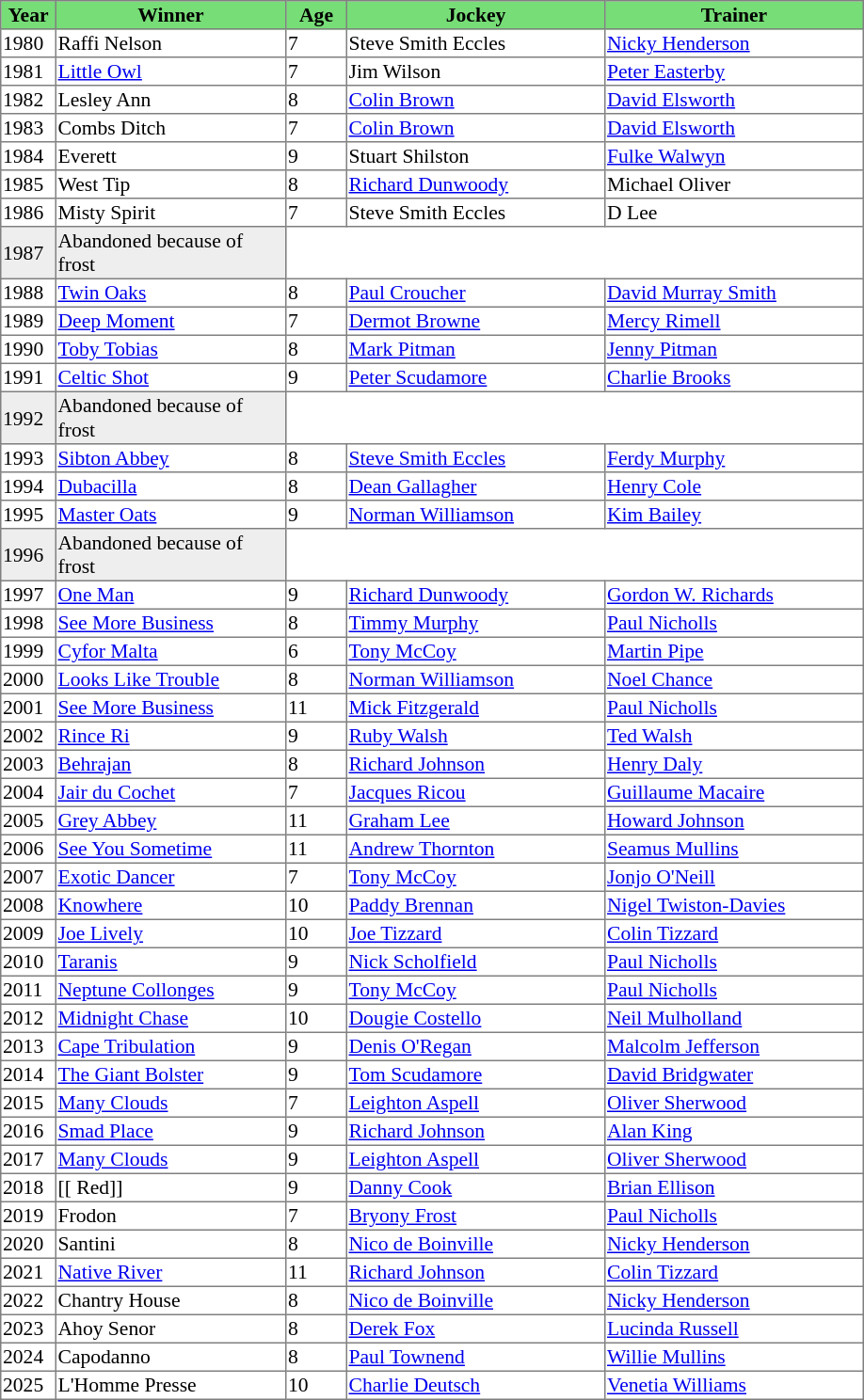<table class = "sortable" | border="1" style="border-collapse: collapse; font-size:90%">
<tr bgcolor="#77dd77" align="center">
<th width="36px"><strong>Year</strong><br></th>
<th width="160px"><strong>Winner</strong><br></th>
<th width="40px"><strong>Age</strong><br></th>
<th width="180px"><strong>Jockey</strong><br></th>
<th width="180px"><strong>Trainer</strong><br></th>
</tr>
<tr>
<td>1980</td>
<td>Raffi Nelson</td>
<td>7</td>
<td>Steve Smith Eccles</td>
<td><a href='#'>Nicky Henderson</a></td>
</tr>
<tr>
<td>1981</td>
<td><a href='#'>Little Owl</a></td>
<td>7</td>
<td>Jim Wilson</td>
<td><a href='#'>Peter Easterby</a></td>
</tr>
<tr>
<td>1982</td>
<td>Lesley Ann</td>
<td>8</td>
<td><a href='#'>Colin Brown</a></td>
<td><a href='#'>David Elsworth</a></td>
</tr>
<tr>
<td>1983</td>
<td>Combs Ditch</td>
<td>7</td>
<td><a href='#'>Colin Brown</a></td>
<td><a href='#'>David Elsworth</a></td>
</tr>
<tr>
<td>1984</td>
<td>Everett</td>
<td>9</td>
<td>Stuart Shilston</td>
<td><a href='#'>Fulke Walwyn</a></td>
</tr>
<tr>
<td>1985</td>
<td>West Tip</td>
<td>8</td>
<td><a href='#'>Richard Dunwoody</a></td>
<td>Michael Oliver</td>
</tr>
<tr>
<td>1986</td>
<td>Misty Spirit</td>
<td>7</td>
<td>Steve Smith Eccles</td>
<td>D Lee</td>
</tr>
<tr bgcolor="#eeeeee">
<td>1987<td>Abandoned because of frost</td></td>
</tr>
<tr>
<td>1988</td>
<td><a href='#'>Twin Oaks</a></td>
<td>8</td>
<td><a href='#'>Paul Croucher</a></td>
<td><a href='#'>David Murray Smith</a></td>
</tr>
<tr>
<td>1989</td>
<td><a href='#'>Deep Moment</a></td>
<td>7</td>
<td><a href='#'>Dermot Browne</a></td>
<td><a href='#'>Mercy Rimell</a></td>
</tr>
<tr>
<td>1990</td>
<td><a href='#'>Toby Tobias</a></td>
<td>8</td>
<td><a href='#'>Mark Pitman</a></td>
<td><a href='#'>Jenny Pitman</a></td>
</tr>
<tr>
<td>1991</td>
<td><a href='#'>Celtic Shot</a></td>
<td>9</td>
<td><a href='#'>Peter Scudamore</a></td>
<td><a href='#'>Charlie Brooks</a></td>
</tr>
<tr bgcolor="#eeeeee">
<td>1992<td>Abandoned because of frost</td></td>
</tr>
<tr>
<td>1993</td>
<td><a href='#'>Sibton Abbey</a></td>
<td>8</td>
<td><a href='#'>Steve Smith Eccles</a></td>
<td><a href='#'>Ferdy Murphy</a></td>
</tr>
<tr>
<td>1994</td>
<td><a href='#'>Dubacilla</a></td>
<td>8</td>
<td><a href='#'>Dean Gallagher</a></td>
<td><a href='#'>Henry Cole</a></td>
</tr>
<tr>
<td>1995</td>
<td><a href='#'>Master Oats</a></td>
<td>9</td>
<td><a href='#'>Norman Williamson</a></td>
<td><a href='#'>Kim Bailey</a></td>
</tr>
<tr bgcolor="#eeeeee">
<td>1996<td>Abandoned because of frost</td></td>
</tr>
<tr>
<td>1997</td>
<td><a href='#'>One Man</a></td>
<td>9</td>
<td><a href='#'>Richard Dunwoody</a></td>
<td><a href='#'>Gordon W. Richards</a></td>
</tr>
<tr>
<td>1998</td>
<td><a href='#'>See More Business</a></td>
<td>8</td>
<td><a href='#'>Timmy Murphy</a></td>
<td><a href='#'>Paul Nicholls</a></td>
</tr>
<tr>
<td>1999</td>
<td><a href='#'>Cyfor Malta</a></td>
<td>6</td>
<td><a href='#'>Tony McCoy</a></td>
<td><a href='#'>Martin Pipe</a></td>
</tr>
<tr>
<td>2000</td>
<td><a href='#'>Looks Like Trouble</a></td>
<td>8</td>
<td><a href='#'>Norman Williamson</a></td>
<td><a href='#'>Noel Chance</a></td>
</tr>
<tr>
<td>2001</td>
<td><a href='#'>See More Business</a></td>
<td>11</td>
<td><a href='#'>Mick Fitzgerald</a></td>
<td><a href='#'>Paul Nicholls</a></td>
</tr>
<tr>
<td>2002</td>
<td><a href='#'>Rince Ri</a></td>
<td>9</td>
<td><a href='#'>Ruby Walsh</a></td>
<td><a href='#'>Ted Walsh</a></td>
</tr>
<tr>
<td>2003</td>
<td><a href='#'>Behrajan</a></td>
<td>8</td>
<td><a href='#'>Richard Johnson</a></td>
<td><a href='#'>Henry Daly</a></td>
</tr>
<tr>
<td>2004</td>
<td><a href='#'>Jair du Cochet</a></td>
<td>7</td>
<td><a href='#'>Jacques Ricou</a></td>
<td><a href='#'>Guillaume Macaire</a></td>
</tr>
<tr>
<td>2005</td>
<td><a href='#'>Grey Abbey</a></td>
<td>11</td>
<td><a href='#'>Graham Lee</a></td>
<td><a href='#'>Howard Johnson</a></td>
</tr>
<tr>
<td>2006</td>
<td><a href='#'>See You Sometime</a> </td>
<td>11</td>
<td><a href='#'>Andrew Thornton</a></td>
<td><a href='#'>Seamus Mullins</a></td>
</tr>
<tr>
<td>2007</td>
<td><a href='#'>Exotic Dancer</a></td>
<td>7</td>
<td><a href='#'>Tony McCoy</a></td>
<td><a href='#'>Jonjo O'Neill</a></td>
</tr>
<tr>
<td>2008</td>
<td><a href='#'>Knowhere</a></td>
<td>10</td>
<td><a href='#'>Paddy Brennan</a></td>
<td><a href='#'>Nigel Twiston-Davies</a></td>
</tr>
<tr>
<td>2009</td>
<td><a href='#'>Joe Lively</a></td>
<td>10</td>
<td><a href='#'>Joe Tizzard</a></td>
<td><a href='#'>Colin Tizzard</a></td>
</tr>
<tr>
<td>2010</td>
<td><a href='#'>Taranis</a></td>
<td>9</td>
<td><a href='#'>Nick Scholfield</a></td>
<td><a href='#'>Paul Nicholls</a></td>
</tr>
<tr>
<td>2011</td>
<td><a href='#'>Neptune Collonges</a></td>
<td>9</td>
<td><a href='#'>Tony McCoy</a></td>
<td><a href='#'>Paul Nicholls</a></td>
</tr>
<tr>
<td>2012</td>
<td><a href='#'>Midnight Chase</a></td>
<td>10</td>
<td><a href='#'>Dougie Costello</a></td>
<td><a href='#'>Neil Mulholland</a></td>
</tr>
<tr>
<td>2013</td>
<td><a href='#'>Cape Tribulation</a></td>
<td>9</td>
<td><a href='#'>Denis O'Regan</a></td>
<td><a href='#'>Malcolm Jefferson</a></td>
</tr>
<tr>
<td>2014</td>
<td><a href='#'>The Giant Bolster</a></td>
<td>9</td>
<td><a href='#'>Tom Scudamore</a></td>
<td><a href='#'>David Bridgwater</a></td>
</tr>
<tr>
<td>2015</td>
<td><a href='#'>Many Clouds</a></td>
<td>7</td>
<td><a href='#'>Leighton Aspell</a></td>
<td><a href='#'>Oliver Sherwood</a></td>
</tr>
<tr>
<td>2016</td>
<td><a href='#'>Smad Place</a></td>
<td>9</td>
<td><a href='#'>Richard Johnson</a></td>
<td><a href='#'>Alan King</a></td>
</tr>
<tr>
<td>2017</td>
<td><a href='#'>Many Clouds</a></td>
<td>9</td>
<td><a href='#'>Leighton Aspell</a></td>
<td><a href='#'>Oliver Sherwood</a></td>
</tr>
<tr>
<td>2018</td>
<td>[[ Red]]</td>
<td>9</td>
<td><a href='#'>Danny Cook</a></td>
<td><a href='#'>Brian Ellison</a></td>
</tr>
<tr>
<td>2019</td>
<td>Frodon</td>
<td>7</td>
<td><a href='#'>Bryony Frost</a></td>
<td><a href='#'>Paul Nicholls</a></td>
</tr>
<tr>
<td>2020</td>
<td>Santini</td>
<td>8</td>
<td><a href='#'>Nico de Boinville</a></td>
<td><a href='#'>Nicky Henderson</a></td>
</tr>
<tr>
<td>2021</td>
<td><a href='#'>Native River</a></td>
<td>11</td>
<td><a href='#'>Richard Johnson</a></td>
<td><a href='#'>Colin Tizzard</a></td>
</tr>
<tr>
<td>2022</td>
<td>Chantry House</td>
<td>8</td>
<td><a href='#'>Nico de Boinville</a></td>
<td><a href='#'>Nicky Henderson</a></td>
</tr>
<tr>
<td>2023</td>
<td>Ahoy Senor</td>
<td>8</td>
<td><a href='#'>Derek Fox</a></td>
<td><a href='#'>Lucinda Russell</a></td>
</tr>
<tr>
<td>2024</td>
<td>Capodanno</td>
<td>8</td>
<td><a href='#'>Paul Townend</a></td>
<td><a href='#'>Willie Mullins</a></td>
</tr>
<tr>
<td>2025</td>
<td>L'Homme Presse</td>
<td>10</td>
<td><a href='#'>Charlie Deutsch</a></td>
<td><a href='#'>Venetia Williams</a></td>
</tr>
</table>
